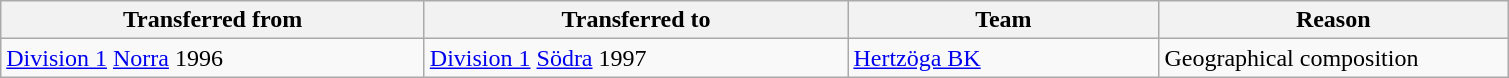<table class="wikitable" style="text-align: left">
<tr>
<th style="width: 275px;">Transferred from</th>
<th style="width: 275px;">Transferred to</th>
<th style="width: 200px;">Team</th>
<th style="width: 225px;">Reason</th>
</tr>
<tr>
<td><a href='#'>Division 1</a> <a href='#'>Norra</a> 1996</td>
<td><a href='#'>Division 1</a> <a href='#'>Södra</a> 1997</td>
<td><a href='#'>Hertzöga BK</a></td>
<td>Geographical composition</td>
</tr>
</table>
